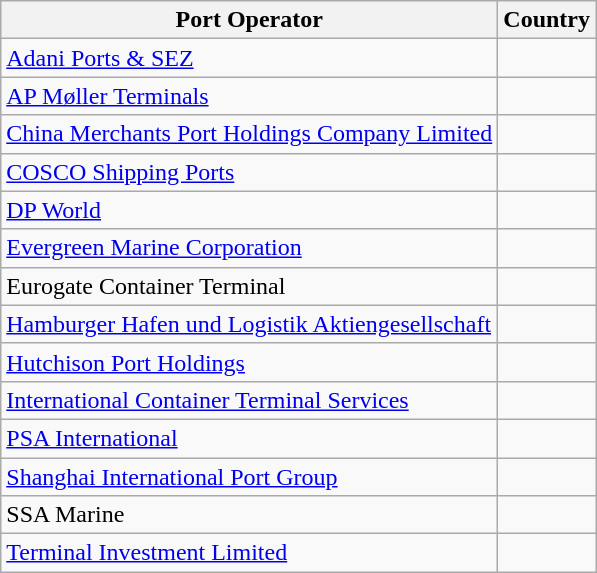<table class="wikitable sortable">
<tr>
<th>Port Operator</th>
<th>Country</th>
</tr>
<tr>
<td><a href='#'>Adani Ports & SEZ</a></td>
<td></td>
</tr>
<tr>
<td><a href='#'>AP Møller Terminals</a></td>
<td></td>
</tr>
<tr>
<td><a href='#'>China Merchants Port Holdings Company Limited</a></td>
<td></td>
</tr>
<tr>
<td><a href='#'>COSCO Shipping Ports</a></td>
<td></td>
</tr>
<tr>
<td><a href='#'>DP World</a></td>
<td></td>
</tr>
<tr>
<td><a href='#'>Evergreen Marine Corporation</a></td>
<td></td>
</tr>
<tr>
<td>Eurogate Container Terminal</td>
<td></td>
</tr>
<tr>
<td><a href='#'>Hamburger Hafen und Logistik Aktiengesellschaft</a></td>
<td></td>
</tr>
<tr>
<td><a href='#'>Hutchison Port Holdings</a></td>
<td></td>
</tr>
<tr>
<td><a href='#'>International Container Terminal Services</a></td>
<td></td>
</tr>
<tr>
<td><a href='#'>PSA International</a></td>
<td></td>
</tr>
<tr>
<td><a href='#'>Shanghai International Port Group</a></td>
<td></td>
</tr>
<tr>
<td>SSA Marine</td>
<td></td>
</tr>
<tr>
<td><a href='#'>Terminal Investment Limited</a></td>
<td></td>
</tr>
</table>
